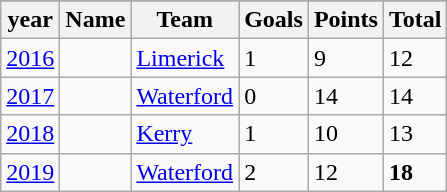<table class="wikitable sortable">
<tr>
</tr>
<tr>
<th>year</th>
<th>Name</th>
<th>Team</th>
<th>Goals</th>
<th>Points</th>
<th>Total</th>
</tr>
<tr>
<td><a href='#'>2016</a></td>
<td></td>
<td><a href='#'>Limerick</a></td>
<td>1</td>
<td>9</td>
<td>12</td>
</tr>
<tr>
<td><a href='#'>2017</a></td>
<td></td>
<td><a href='#'>Waterford</a></td>
<td>0</td>
<td>14</td>
<td>14</td>
</tr>
<tr>
<td><a href='#'>2018</a></td>
<td></td>
<td><a href='#'>Kerry</a></td>
<td>1</td>
<td>10</td>
<td>13</td>
</tr>
<tr>
<td><a href='#'>2019</a></td>
<td></td>
<td><a href='#'>Waterford</a></td>
<td>2</td>
<td>12</td>
<td><strong>18</strong></td>
</tr>
</table>
